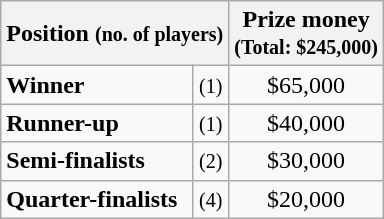<table class="wikitable">
<tr>
<th colspan=2>Position <small>(no. of players)</small></th>
<th>Prize money<br><small>(Total: $245,000)</small></th>
</tr>
<tr>
<td><strong>Winner</strong></td>
<td align=center><small>(1)</small></td>
<td align=center>$65,000</td>
</tr>
<tr>
<td><strong>Runner-up</strong></td>
<td align=center><small>(1)</small></td>
<td align=center>$40,000</td>
</tr>
<tr>
<td><strong>Semi-finalists</strong></td>
<td align=center><small>(2)</small></td>
<td align=center>$30,000</td>
</tr>
<tr>
<td><strong>Quarter-finalists</strong></td>
<td align=center><small>(4)</small></td>
<td align=center>$20,000</td>
</tr>
</table>
